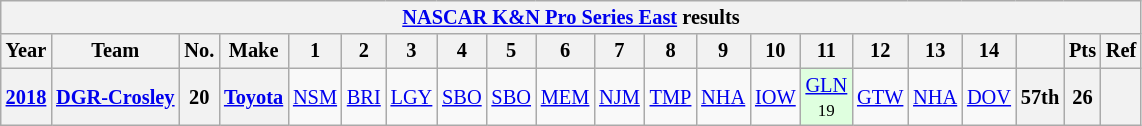<table class="wikitable" style="text-align:center; font-size:85%">
<tr>
<th colspan=21><a href='#'>NASCAR K&N Pro Series East</a> results</th>
</tr>
<tr>
<th>Year</th>
<th>Team</th>
<th>No.</th>
<th>Make</th>
<th>1</th>
<th>2</th>
<th>3</th>
<th>4</th>
<th>5</th>
<th>6</th>
<th>7</th>
<th>8</th>
<th>9</th>
<th>10</th>
<th>11</th>
<th>12</th>
<th>13</th>
<th>14</th>
<th></th>
<th>Pts</th>
<th>Ref</th>
</tr>
<tr>
<th><a href='#'>2018</a></th>
<th><a href='#'>DGR-Crosley</a></th>
<th>20</th>
<th><a href='#'>Toyota</a></th>
<td><a href='#'>NSM</a></td>
<td><a href='#'>BRI</a></td>
<td><a href='#'>LGY</a></td>
<td><a href='#'>SBO</a></td>
<td><a href='#'>SBO</a></td>
<td><a href='#'>MEM</a></td>
<td><a href='#'>NJM</a></td>
<td><a href='#'>TMP</a></td>
<td><a href='#'>NHA</a></td>
<td><a href='#'>IOW</a></td>
<td style="background:#DFFFDF;"><a href='#'>GLN</a><br><small>19</small></td>
<td><a href='#'>GTW</a></td>
<td><a href='#'>NHA</a></td>
<td><a href='#'>DOV</a></td>
<th>57th</th>
<th>26</th>
<th></th>
</tr>
</table>
